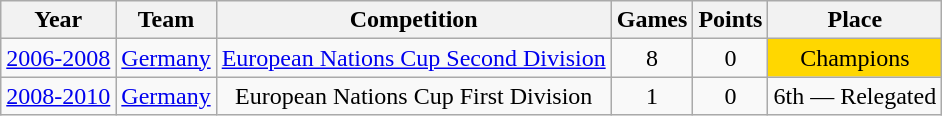<table class="wikitable">
<tr>
<th>Year</th>
<th>Team</th>
<th>Competition</th>
<th>Games</th>
<th>Points</th>
<th>Place</th>
</tr>
<tr align="center">
<td><a href='#'>2006-2008</a></td>
<td><a href='#'>Germany</a></td>
<td><a href='#'>European Nations Cup Second Division</a></td>
<td>8</td>
<td>0</td>
<td bgcolor="#FFD700">Champions</td>
</tr>
<tr align="center">
<td><a href='#'>2008-2010</a></td>
<td><a href='#'>Germany</a></td>
<td>European Nations Cup First Division</td>
<td>1</td>
<td>0</td>
<td>6th — Relegated</td>
</tr>
</table>
